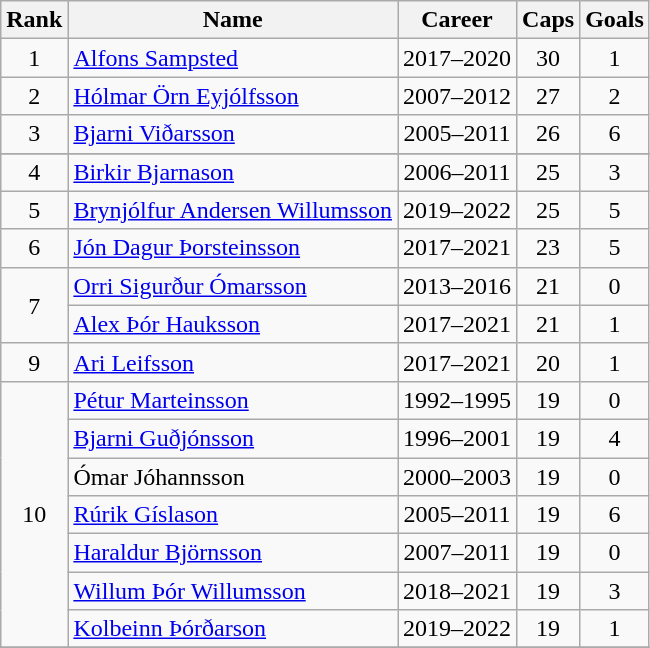<table class="wikitable" style="text-align:center;">
<tr>
<th>Rank</th>
<th>Name</th>
<th>Career</th>
<th>Caps</th>
<th>Goals</th>
</tr>
<tr>
<td>1</td>
<td align="left"><a href='#'>Alfons Sampsted</a></td>
<td>2017–2020</td>
<td>30</td>
<td>1</td>
</tr>
<tr>
<td>2</td>
<td align="left"><a href='#'>Hólmar Örn Eyjólfsson</a></td>
<td>2007–2012</td>
<td>27</td>
<td>2</td>
</tr>
<tr>
<td>3</td>
<td align="left"><a href='#'>Bjarni Viðarsson</a></td>
<td>2005–2011</td>
<td>26</td>
<td>6</td>
</tr>
<tr>
</tr>
<tr>
<td>4</td>
<td align="left"><a href='#'>Birkir Bjarnason</a></td>
<td>2006–2011</td>
<td>25</td>
<td>3</td>
</tr>
<tr>
<td>5</td>
<td align="left"><a href='#'>Brynjólfur Andersen Willumsson</a></td>
<td>2019–2022</td>
<td>25</td>
<td>5</td>
</tr>
<tr>
<td>6</td>
<td align="left"><a href='#'>Jón Dagur Þorsteinsson</a></td>
<td>2017–2021</td>
<td>23</td>
<td>5</td>
</tr>
<tr>
<td rowspan="2">7</td>
<td align="left"><a href='#'>Orri Sigurður Ómarsson</a></td>
<td>2013–2016</td>
<td>21</td>
<td>0</td>
</tr>
<tr>
<td align="left"><a href='#'>Alex Þór Hauksson</a></td>
<td>2017–2021</td>
<td>21</td>
<td>1</td>
</tr>
<tr>
<td>9</td>
<td align="left"><a href='#'>Ari Leifsson</a></td>
<td>2017–2021</td>
<td>20</td>
<td>1</td>
</tr>
<tr>
<td rowspan="7">10</td>
<td align="left"><a href='#'>Pétur Marteinsson</a></td>
<td>1992–1995</td>
<td>19</td>
<td>0</td>
</tr>
<tr>
<td align="left"><a href='#'>Bjarni Guðjónsson</a></td>
<td>1996–2001</td>
<td>19</td>
<td>4</td>
</tr>
<tr>
<td align="left">Ómar Jóhannsson</td>
<td>2000–2003</td>
<td>19</td>
<td>0</td>
</tr>
<tr>
<td align="left"><a href='#'>Rúrik Gíslason</a></td>
<td>2005–2011</td>
<td>19</td>
<td>6</td>
</tr>
<tr>
<td align="left"><a href='#'>Haraldur Björnsson</a></td>
<td>2007–2011</td>
<td>19</td>
<td>0</td>
</tr>
<tr>
<td align="left"><a href='#'>Willum Þór Willumsson</a></td>
<td>2018–2021</td>
<td>19</td>
<td>3</td>
</tr>
<tr>
<td align="left"><a href='#'>Kolbeinn Þórðarson</a></td>
<td>2019–2022</td>
<td>19</td>
<td>1</td>
</tr>
<tr>
</tr>
</table>
